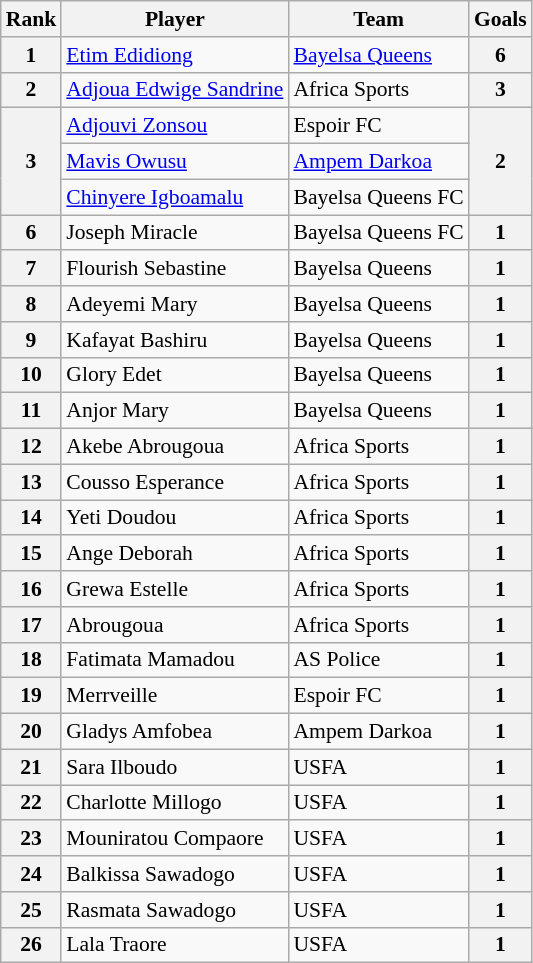<table class="wikitable" style="text-align:center; font-size:90%">
<tr>
<th>Rank</th>
<th>Player</th>
<th>Team</th>
<th>Goals</th>
</tr>
<tr>
<th>1</th>
<td align=left> <a href='#'>Etim Edidiong</a></td>
<td align=left> <a href='#'>Bayelsa Queens</a></td>
<th>6</th>
</tr>
<tr>
<th>2</th>
<td align=left> <a href='#'>Adjoua Edwige Sandrine</a></td>
<td align=left> Africa Sports</td>
<th>3</th>
</tr>
<tr>
<th rowspan="3">3</th>
<td align=left> <a href='#'>Adjouvi Zonsou</a></td>
<td align=left> Espoir FC</td>
<th rowspan="3">2</th>
</tr>
<tr>
<td align=left> <a href='#'>Mavis Owusu</a></td>
<td align=left> <a href='#'>Ampem Darkoa</a></td>
</tr>
<tr>
<td align="left"> <a href='#'>Chinyere Igboamalu</a></td>
<td align="left"> Bayelsa Queens FC</td>
</tr>
<tr>
<th>6</th>
<td align=left> Joseph Miracle</td>
<td align=left> Bayelsa Queens FC</td>
<th>1</th>
</tr>
<tr>
<th>7</th>
<td align=left> Flourish Sebastine</td>
<td align=left> Bayelsa Queens</td>
<th>1</th>
</tr>
<tr>
<th>8</th>
<td align=left> Adeyemi Mary</td>
<td align=left> Bayelsa Queens</td>
<th>1</th>
</tr>
<tr>
<th>9</th>
<td align=left> Kafayat Bashiru</td>
<td align=left> Bayelsa Queens</td>
<th>1</th>
</tr>
<tr>
<th>10</th>
<td align=left> Glory Edet</td>
<td align=left> Bayelsa Queens</td>
<th>1</th>
</tr>
<tr>
<th>11</th>
<td align=left> Anjor Mary</td>
<td align=left> Bayelsa Queens</td>
<th>1</th>
</tr>
<tr>
<th>12</th>
<td align=left> Akebe Abrougoua</td>
<td align=left> Africa Sports</td>
<th>1</th>
</tr>
<tr>
<th>13</th>
<td align=left> Cousso Esperance</td>
<td align=left> Africa Sports</td>
<th>1</th>
</tr>
<tr>
<th>14</th>
<td align=left> Yeti Doudou</td>
<td align=left> Africa Sports</td>
<th>1</th>
</tr>
<tr>
<th>15</th>
<td align=left> Ange Deborah</td>
<td align=left> Africa Sports</td>
<th>1</th>
</tr>
<tr>
<th>16</th>
<td align=left> Grewa Estelle</td>
<td align=left> Africa Sports</td>
<th>1</th>
</tr>
<tr>
<th>17</th>
<td align=left> Abrougoua</td>
<td align=left> Africa Sports</td>
<th>1</th>
</tr>
<tr>
<th>18</th>
<td align=left> Fatimata Mamadou</td>
<td align=left> AS Police</td>
<th>1</th>
</tr>
<tr>
<th>19</th>
<td align=left> Merrveille</td>
<td align=left> Espoir FC</td>
<th>1</th>
</tr>
<tr>
<th>20</th>
<td align=left> Gladys Amfobea</td>
<td align=left> Ampem Darkoa</td>
<th>1</th>
</tr>
<tr>
<th>21</th>
<td align=left> Sara Ilboudo</td>
<td align=left> USFA</td>
<th>1</th>
</tr>
<tr>
<th>22</th>
<td align=left> Charlotte Millogo</td>
<td align=left> USFA</td>
<th>1</th>
</tr>
<tr>
<th>23</th>
<td align=left> Mouniratou Compaore</td>
<td align=left> USFA</td>
<th>1</th>
</tr>
<tr>
<th>24</th>
<td align=left> Balkissa Sawadogo</td>
<td align=left> USFA</td>
<th>1</th>
</tr>
<tr>
<th>25</th>
<td align=left> Rasmata Sawadogo</td>
<td align=left> USFA</td>
<th>1</th>
</tr>
<tr>
<th>26</th>
<td align=left> Lala Traore</td>
<td align=left> USFA</td>
<th>1</th>
</tr>
</table>
